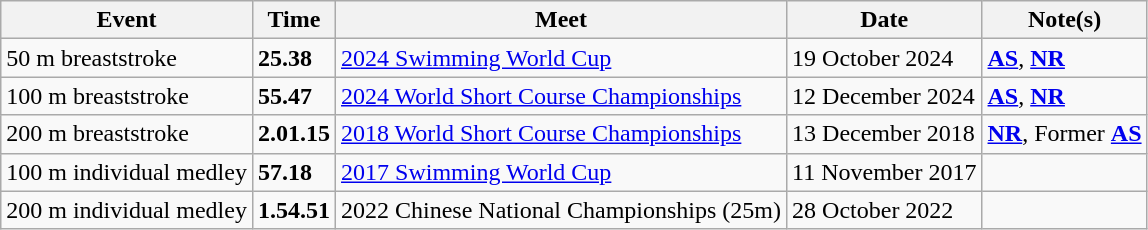<table class="wikitable">
<tr>
<th>Event</th>
<th>Time</th>
<th>Meet</th>
<th>Date</th>
<th>Note(s)</th>
</tr>
<tr>
<td>50 m breaststroke</td>
<td><strong>25.38</strong></td>
<td><a href='#'>2024 Swimming World Cup</a></td>
<td>19 October 2024</td>
<td><strong><a href='#'>AS</a></strong>, <strong><a href='#'>NR</a></strong></td>
</tr>
<tr>
<td>100 m breaststroke</td>
<td><strong>55.47</strong></td>
<td><a href='#'>2024 World Short Course Championships</a></td>
<td>12 December 2024</td>
<td><strong><a href='#'>AS</a></strong>, <strong><a href='#'>NR</a></strong></td>
</tr>
<tr>
<td>200 m breaststroke</td>
<td><strong>2.01.15</strong></td>
<td><a href='#'>2018 World Short Course Championships</a></td>
<td>13 December 2018</td>
<td><strong><a href='#'>NR</a></strong>, Former <strong><a href='#'>AS</a></strong></td>
</tr>
<tr>
<td>100 m individual medley</td>
<td><strong>57.18</strong></td>
<td><a href='#'>2017 Swimming World Cup</a></td>
<td>11 November 2017</td>
<td></td>
</tr>
<tr>
<td>200 m individual medley</td>
<td><strong>1.54.51</strong></td>
<td>2022 Chinese National Championships (25m)</td>
<td>28 October 2022</td>
<td></td>
</tr>
</table>
